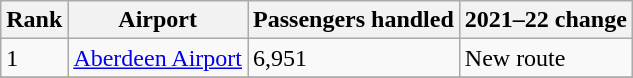<table class="wikitable sortable">
<tr>
<th>Rank</th>
<th>Airport</th>
<th>Passengers handled</th>
<th>2021–22 change</th>
</tr>
<tr>
<td>1</td>
<td><a href='#'>Aberdeen Airport</a></td>
<td>6,951</td>
<td>New route</td>
</tr>
<tr>
</tr>
</table>
